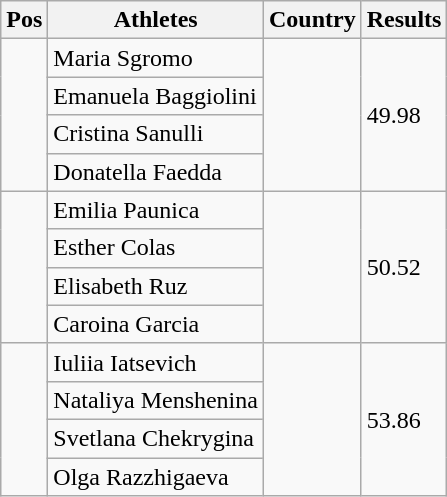<table class="wikitable">
<tr>
<th>Pos</th>
<th>Athletes</th>
<th>Country</th>
<th>Results</th>
</tr>
<tr>
<td rowspan="4"></td>
<td>Maria Sgromo</td>
<td rowspan="4"></td>
<td rowspan="4">49.98</td>
</tr>
<tr>
<td>Emanuela Baggiolini</td>
</tr>
<tr>
<td>Cristina Sanulli</td>
</tr>
<tr>
<td>Donatella Faedda</td>
</tr>
<tr>
<td rowspan="4"></td>
<td>Emilia Paunica</td>
<td rowspan="4"></td>
<td rowspan="4">50.52</td>
</tr>
<tr>
<td>Esther Colas</td>
</tr>
<tr>
<td>Elisabeth Ruz</td>
</tr>
<tr>
<td>Caroina Garcia</td>
</tr>
<tr>
<td rowspan="4"></td>
<td>Iuliia Iatsevich</td>
<td rowspan="4"></td>
<td rowspan="4">53.86</td>
</tr>
<tr>
<td>Nataliya Menshenina</td>
</tr>
<tr>
<td>Svetlana Chekrygina</td>
</tr>
<tr>
<td>Olga Razzhigaeva</td>
</tr>
</table>
